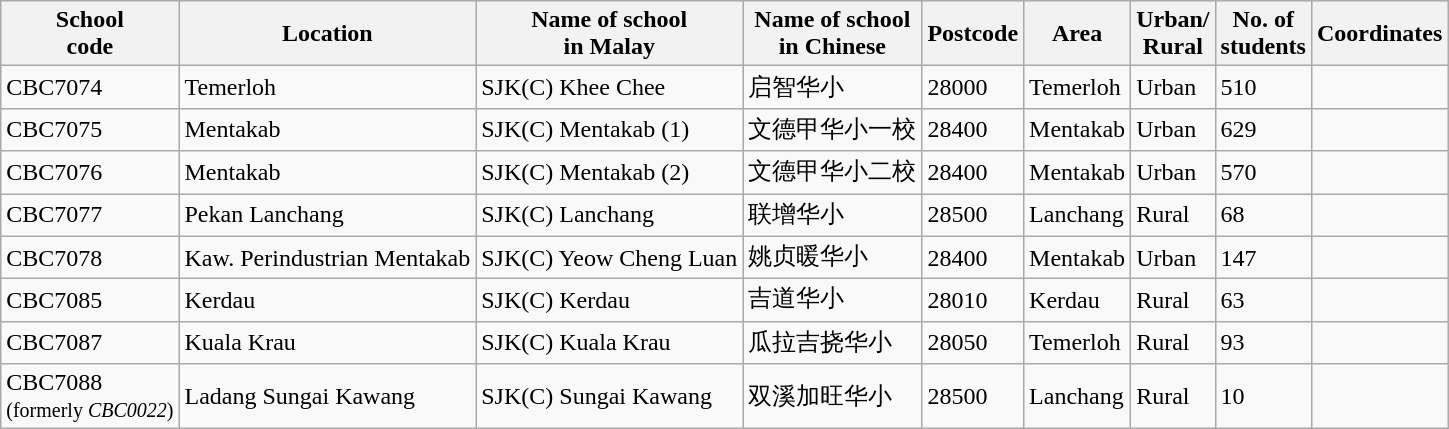<table class="wikitable sortable">
<tr>
<th>School<br>code</th>
<th>Location</th>
<th>Name of school<br>in Malay</th>
<th>Name of school<br>in Chinese</th>
<th>Postcode</th>
<th>Area</th>
<th>Urban/<br>Rural</th>
<th>No. of<br>students</th>
<th>Coordinates</th>
</tr>
<tr>
<td>CBC7074</td>
<td>Temerloh</td>
<td>SJK(C) Khee Chee</td>
<td>启智华小</td>
<td>28000</td>
<td>Temerloh</td>
<td>Urban</td>
<td>510</td>
<td></td>
</tr>
<tr>
<td>CBC7075</td>
<td>Mentakab</td>
<td>SJK(C) Mentakab (1)</td>
<td>文德甲华小一校</td>
<td>28400</td>
<td>Mentakab</td>
<td>Urban</td>
<td>629</td>
<td></td>
</tr>
<tr>
<td>CBC7076</td>
<td>Mentakab</td>
<td>SJK(C) Mentakab (2)</td>
<td>文德甲华小二校</td>
<td>28400</td>
<td>Mentakab</td>
<td>Urban</td>
<td>570</td>
<td></td>
</tr>
<tr>
<td>CBC7077</td>
<td>Pekan Lanchang</td>
<td>SJK(C) Lanchang</td>
<td>联增华小</td>
<td>28500</td>
<td>Lanchang</td>
<td>Rural</td>
<td>68</td>
<td></td>
</tr>
<tr>
<td>CBC7078</td>
<td>Kaw. Perindustrian Mentakab</td>
<td>SJK(C) Yeow Cheng Luan</td>
<td>姚贞暖华小</td>
<td>28400</td>
<td>Mentakab</td>
<td>Urban</td>
<td>147</td>
<td></td>
</tr>
<tr>
<td>CBC7085</td>
<td>Kerdau</td>
<td>SJK(C) Kerdau</td>
<td>吉道华小</td>
<td>28010</td>
<td>Kerdau</td>
<td>Rural</td>
<td>63</td>
<td></td>
</tr>
<tr>
<td>CBC7087</td>
<td>Kuala Krau</td>
<td>SJK(C) Kuala Krau</td>
<td>瓜拉吉挠华小</td>
<td>28050</td>
<td>Temerloh</td>
<td>Rural</td>
<td>93</td>
<td></td>
</tr>
<tr>
<td>CBC7088<br><small>(formerly <em>CBC0022</em>)</small></td>
<td>Ladang Sungai Kawang</td>
<td>SJK(C) Sungai Kawang</td>
<td>双溪加旺华小</td>
<td>28500</td>
<td>Lanchang</td>
<td>Rural</td>
<td>10</td>
<td></td>
</tr>
</table>
